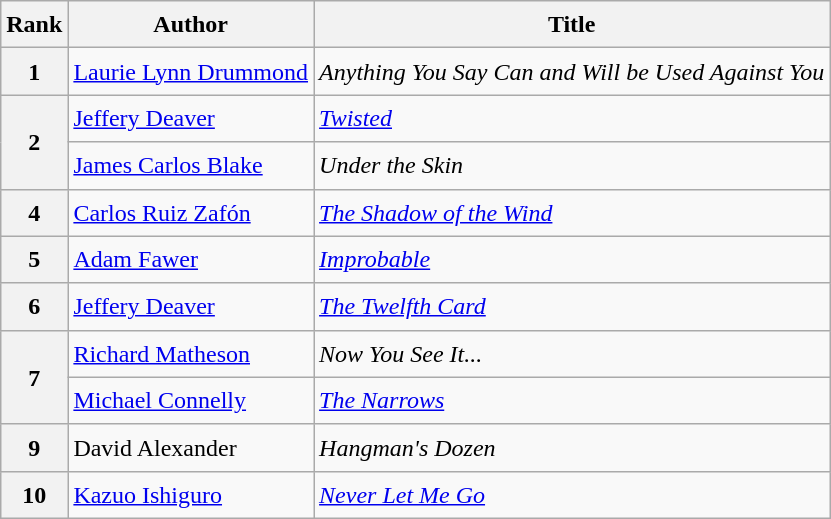<table class="wikitable sortable" style="font-size:1.00em; line-height:1.5em;">
<tr>
<th>Rank</th>
<th>Author</th>
<th>Title</th>
</tr>
<tr>
<th>1</th>
<td><a href='#'>Laurie Lynn Drummond</a></td>
<td><em>Anything You Say Can and Will be Used Against You</em></td>
</tr>
<tr>
<th rowspan="2">2</th>
<td><a href='#'>Jeffery Deaver</a></td>
<td><em><a href='#'>Twisted</a></em></td>
</tr>
<tr>
<td><a href='#'>James Carlos Blake</a></td>
<td><em>Under the Skin</em></td>
</tr>
<tr>
<th>4</th>
<td><a href='#'>Carlos Ruiz Zafón</a></td>
<td><em><a href='#'>The Shadow of the Wind</a></em></td>
</tr>
<tr>
<th>5</th>
<td><a href='#'>Adam Fawer</a></td>
<td><em><a href='#'>Improbable</a></em></td>
</tr>
<tr>
<th>6</th>
<td><a href='#'>Jeffery Deaver</a></td>
<td><em><a href='#'>The Twelfth Card</a></em></td>
</tr>
<tr>
<th rowspan="2">7</th>
<td><a href='#'>Richard Matheson</a></td>
<td><em>Now You See It...</em></td>
</tr>
<tr>
<td><a href='#'>Michael Connelly</a></td>
<td><em><a href='#'>The Narrows</a></em></td>
</tr>
<tr>
<th>9</th>
<td>David Alexander</td>
<td><em>Hangman's Dozen</em></td>
</tr>
<tr>
<th>10</th>
<td><a href='#'>Kazuo Ishiguro</a></td>
<td><em><a href='#'>Never Let Me Go</a></em></td>
</tr>
</table>
